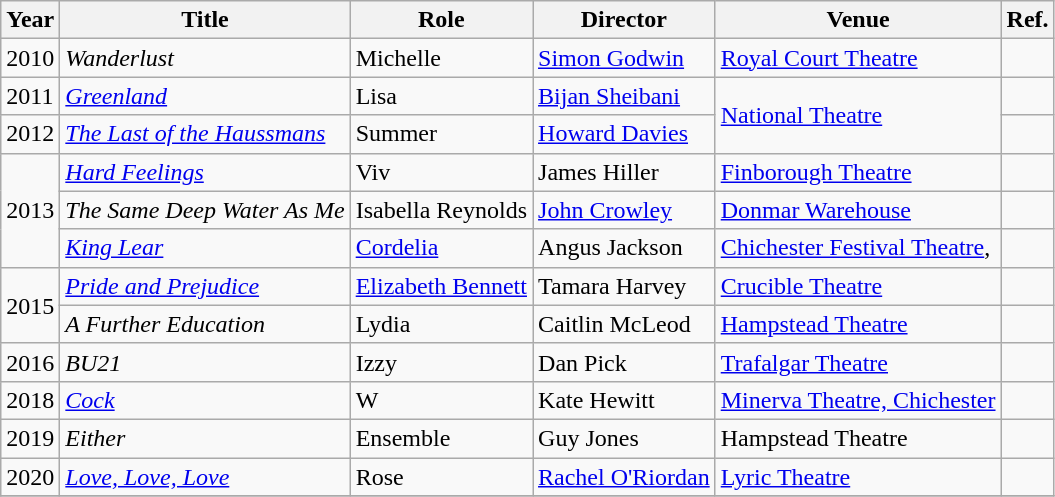<table class="wikitable unsortable">
<tr>
<th scope="col">Year</th>
<th scope="col">Title</th>
<th scope="col">Role</th>
<th>Director</th>
<th>Venue</th>
<th>Ref.</th>
</tr>
<tr>
<td>2010</td>
<td><em>Wanderlust</em></td>
<td>Michelle</td>
<td><a href='#'>Simon Godwin</a></td>
<td><a href='#'>Royal Court Theatre</a></td>
<td></td>
</tr>
<tr>
<td>2011</td>
<td><em><a href='#'>Greenland</a></em></td>
<td>Lisa</td>
<td><a href='#'>Bijan Sheibani</a></td>
<td rowspan="2"><a href='#'>National Theatre</a></td>
<td></td>
</tr>
<tr>
<td>2012</td>
<td><em><a href='#'>The Last of the Haussmans</a></em></td>
<td>Summer</td>
<td><a href='#'>Howard Davies</a></td>
<td></td>
</tr>
<tr>
<td rowspan="3">2013</td>
<td><em><a href='#'>Hard Feelings</a></em></td>
<td>Viv</td>
<td>James Hiller</td>
<td><a href='#'>Finborough Theatre</a></td>
<td></td>
</tr>
<tr>
<td><em>The Same Deep Water As Me</em></td>
<td>Isabella Reynolds</td>
<td><a href='#'>John Crowley</a></td>
<td><a href='#'>Donmar Warehouse</a></td>
<td></td>
</tr>
<tr>
<td><em><a href='#'>King Lear</a></em></td>
<td><a href='#'>Cordelia</a></td>
<td>Angus Jackson</td>
<td><a href='#'>Chichester Festival Theatre</a>,</td>
<td></td>
</tr>
<tr>
<td rowspan="2">2015</td>
<td><em><a href='#'>Pride and Prejudice</a></em></td>
<td><a href='#'>Elizabeth Bennett</a></td>
<td>Tamara Harvey</td>
<td><a href='#'>Crucible Theatre</a></td>
<td></td>
</tr>
<tr>
<td><em>A Further Education </em></td>
<td>Lydia</td>
<td>Caitlin McLeod</td>
<td><a href='#'>Hampstead Theatre</a></td>
<td></td>
</tr>
<tr>
<td>2016</td>
<td><em>BU21</em></td>
<td>Izzy</td>
<td>Dan Pick</td>
<td><a href='#'>Trafalgar Theatre</a></td>
<td></td>
</tr>
<tr>
<td>2018</td>
<td><em><a href='#'>Cock</a></em></td>
<td>W</td>
<td>Kate Hewitt</td>
<td><a href='#'>Minerva Theatre, Chichester</a></td>
<td></td>
</tr>
<tr>
<td>2019</td>
<td><em>Either</em></td>
<td>Ensemble</td>
<td>Guy Jones</td>
<td>Hampstead Theatre</td>
<td></td>
</tr>
<tr>
<td>2020</td>
<td><em><a href='#'>Love, Love, Love</a></em></td>
<td>Rose</td>
<td><a href='#'>Rachel O'Riordan</a></td>
<td><a href='#'>Lyric Theatre</a></td>
<td></td>
</tr>
<tr>
</tr>
</table>
